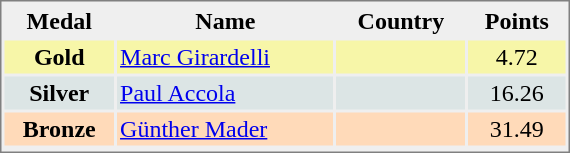<table style="border-style:solid;border-width:1px;border-color:#808080;background-color:#EFEFEF" cellspacing="2" cellpadding="2" width="380px">
<tr bgcolor="#EFEFEF">
<th>Medal</th>
<th>Name</th>
<th>Country</th>
<th>Points</th>
</tr>
<tr align="center" valign="top" bgcolor="#F7F6A8">
<th>Gold</th>
<td align="left"><a href='#'>Marc Girardelli</a></td>
<td align="left"></td>
<td>4.72</td>
</tr>
<tr align="center" valign="top" bgcolor="#DCE5E5">
<th>Silver</th>
<td align="left"><a href='#'>Paul Accola</a></td>
<td align="left"> </td>
<td>16.26</td>
</tr>
<tr align="center" valign="top" bgcolor="#FFDAB9">
<th>Bronze</th>
<td align="left"><a href='#'>Günther Mader</a></td>
<td align="left"></td>
<td>31.49</td>
</tr>
<tr align="center" valign="top" bgcolor="#FFFFFF">
</tr>
</table>
